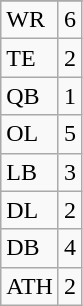<table class="wikitable">
<tr>
</tr>
<tr>
<td>WR</td>
<td>6</td>
</tr>
<tr>
<td>TE</td>
<td>2</td>
</tr>
<tr>
<td>QB</td>
<td>1</td>
</tr>
<tr>
<td>OL</td>
<td>5</td>
</tr>
<tr>
<td>LB</td>
<td>3</td>
</tr>
<tr>
<td>DL</td>
<td>2</td>
</tr>
<tr>
<td>DB</td>
<td>4</td>
</tr>
<tr>
<td>ATH</td>
<td>2</td>
</tr>
</table>
